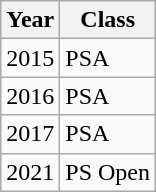<table class="wikitable">
<tr>
<th>Year</th>
<th>Class</th>
</tr>
<tr>
<td>2015</td>
<td>PSA</td>
</tr>
<tr>
<td>2016</td>
<td>PSA</td>
</tr>
<tr>
<td>2017</td>
<td>PSA</td>
</tr>
<tr>
<td>2021</td>
<td>PS Open</td>
</tr>
</table>
